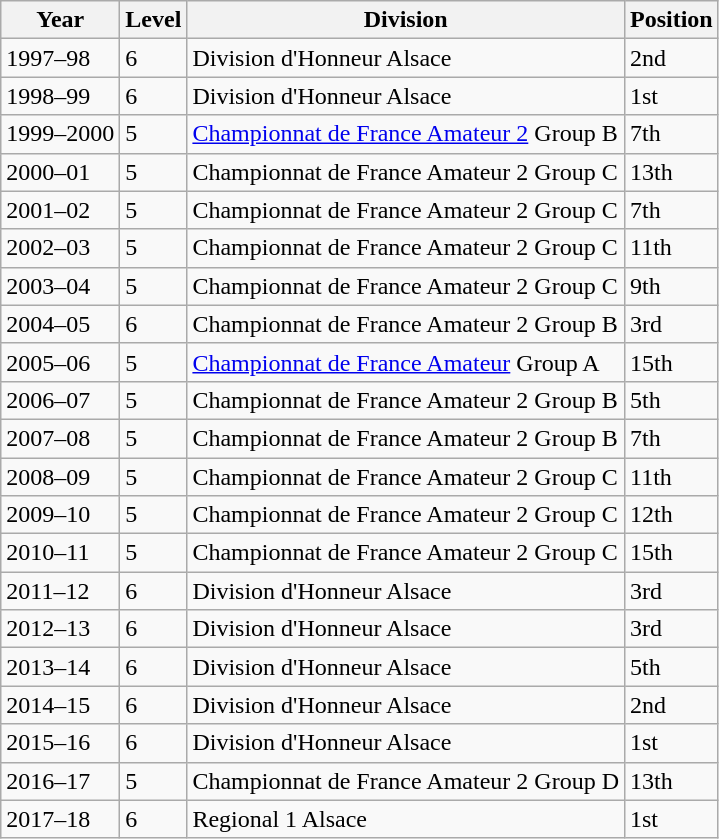<table class="wikitable">
<tr>
<th>Year</th>
<th>Level</th>
<th>Division</th>
<th>Position</th>
</tr>
<tr>
<td>1997–98</td>
<td>6</td>
<td>Division d'Honneur Alsace</td>
<td>2nd</td>
</tr>
<tr>
<td>1998–99</td>
<td>6</td>
<td>Division d'Honneur Alsace</td>
<td>1st</td>
</tr>
<tr>
<td>1999–2000</td>
<td>5</td>
<td><a href='#'>Championnat de France Amateur 2</a> Group B</td>
<td>7th</td>
</tr>
<tr>
<td>2000–01</td>
<td>5</td>
<td>Championnat de France Amateur 2 Group C</td>
<td>13th</td>
</tr>
<tr>
<td>2001–02</td>
<td>5</td>
<td>Championnat de France Amateur 2 Group C</td>
<td>7th</td>
</tr>
<tr>
<td>2002–03</td>
<td>5</td>
<td>Championnat de France Amateur 2 Group C</td>
<td>11th</td>
</tr>
<tr>
<td>2003–04</td>
<td>5</td>
<td>Championnat de France Amateur 2 Group C</td>
<td>9th</td>
</tr>
<tr>
<td>2004–05</td>
<td>6</td>
<td>Championnat de France Amateur 2 Group B</td>
<td>3rd</td>
</tr>
<tr>
<td>2005–06</td>
<td>5</td>
<td><a href='#'>Championnat de France Amateur</a> Group A</td>
<td>15th</td>
</tr>
<tr>
<td>2006–07</td>
<td>5</td>
<td>Championnat de France Amateur 2 Group B</td>
<td>5th</td>
</tr>
<tr>
<td>2007–08</td>
<td>5</td>
<td>Championnat de France Amateur 2 Group B</td>
<td>7th</td>
</tr>
<tr>
<td>2008–09</td>
<td>5</td>
<td>Championnat de France Amateur 2 Group C</td>
<td>11th</td>
</tr>
<tr>
<td>2009–10</td>
<td>5</td>
<td>Championnat de France Amateur 2 Group C</td>
<td>12th</td>
</tr>
<tr>
<td>2010–11</td>
<td>5</td>
<td>Championnat de France Amateur 2 Group C</td>
<td>15th</td>
</tr>
<tr>
<td>2011–12</td>
<td>6</td>
<td>Division d'Honneur Alsace</td>
<td>3rd</td>
</tr>
<tr>
<td>2012–13</td>
<td>6</td>
<td>Division d'Honneur Alsace</td>
<td>3rd</td>
</tr>
<tr>
<td>2013–14</td>
<td>6</td>
<td>Division d'Honneur Alsace</td>
<td>5th</td>
</tr>
<tr>
<td>2014–15</td>
<td>6</td>
<td>Division d'Honneur Alsace</td>
<td>2nd</td>
</tr>
<tr>
<td>2015–16</td>
<td>6</td>
<td>Division d'Honneur Alsace</td>
<td>1st</td>
</tr>
<tr>
<td>2016–17</td>
<td>5</td>
<td>Championnat de France Amateur 2 Group D</td>
<td>13th</td>
</tr>
<tr>
<td>2017–18</td>
<td>6</td>
<td>Regional 1 Alsace</td>
<td>1st</td>
</tr>
</table>
